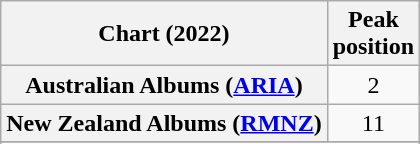<table class="wikitable sortable plainrowheaders" style="text-align:center">
<tr>
<th scope="col">Chart (2022)</th>
<th scope="col">Peak<br>position</th>
</tr>
<tr>
<th scope="row">Australian Albums (<a href='#'>ARIA</a>)</th>
<td>2</td>
</tr>
<tr>
<th scope="row">New Zealand Albums (<a href='#'>RMNZ</a>)</th>
<td>11</td>
</tr>
<tr>
</tr>
<tr>
</tr>
<tr>
</tr>
</table>
